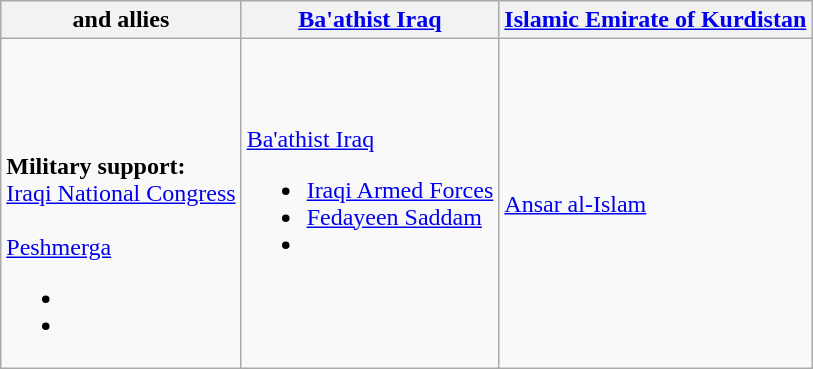<table class="wikitable">
<tr>
<th> and allies</th>
<th> <a href='#'>Ba'athist Iraq</a></th>
<th> <a href='#'>Islamic Emirate of Kurdistan</a></th>
</tr>
<tr>
<td><br><br><br><br><strong>Military support:</strong><br> <a href='#'>Iraqi National Congress</a><br><br> <a href='#'>Peshmerga</a><ul><li></li><li></li></ul></td>
<td> <a href='#'>Ba'athist Iraq</a><br><ul><li> <a href='#'>Iraqi Armed Forces</a></li><li> <a href='#'>Fedayeen Saddam</a></li><li></li></ul></td>
<td> <a href='#'>Ansar al-Islam</a></td>
</tr>
</table>
